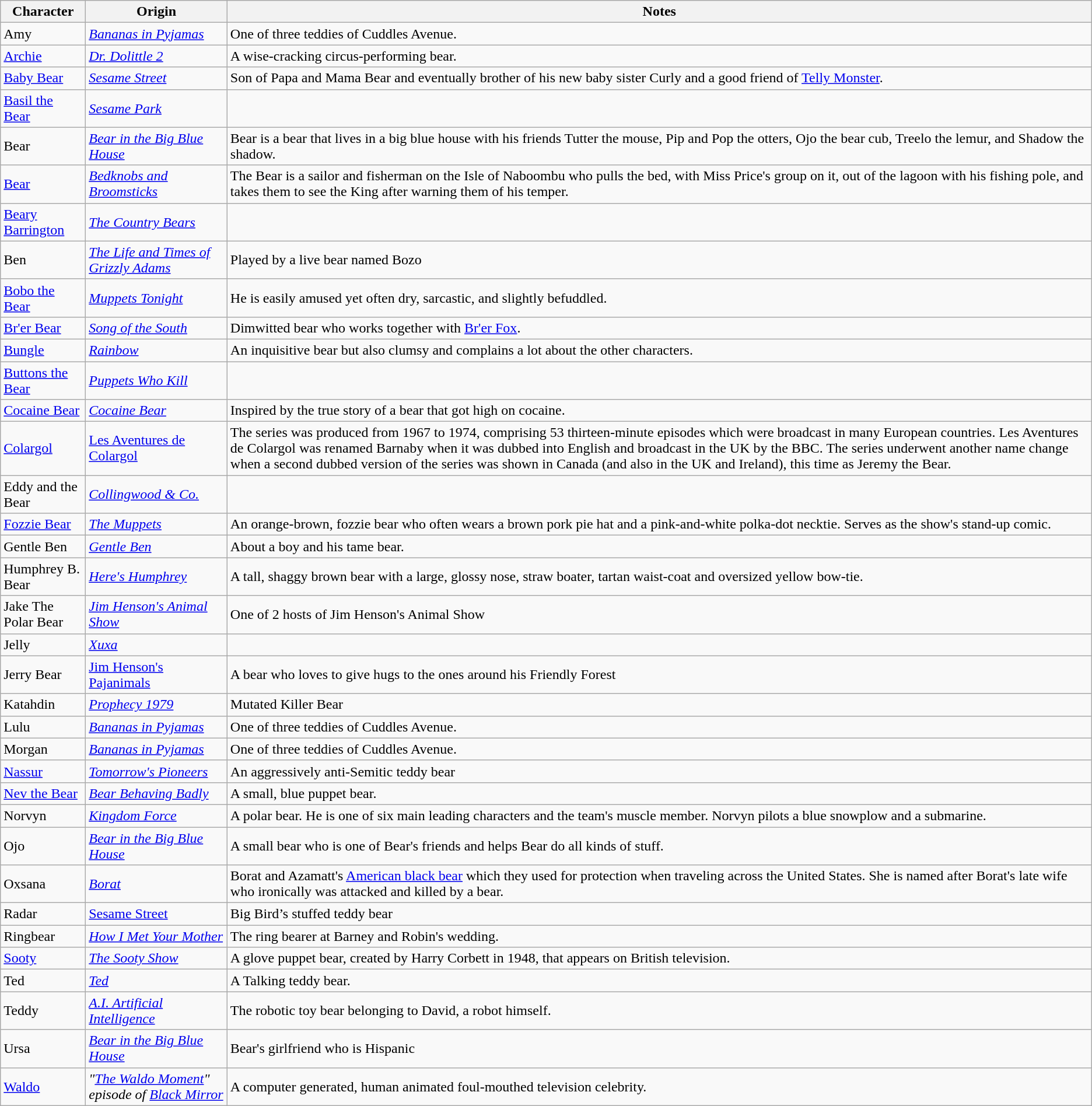<table class="wikitable sortable sticky-header">
<tr>
<th>Character</th>
<th>Origin</th>
<th>Notes</th>
</tr>
<tr>
<td>Amy</td>
<td><em><a href='#'>Bananas in Pyjamas</a></em></td>
<td>One of three teddies of Cuddles Avenue.</td>
</tr>
<tr>
<td><a href='#'>Archie</a></td>
<td><em><a href='#'>Dr. Dolittle 2</a></em></td>
<td>A wise-cracking circus-performing bear.</td>
</tr>
<tr>
<td><a href='#'>Baby Bear</a></td>
<td><em><a href='#'>Sesame Street</a></em></td>
<td>Son of Papa and Mama Bear and eventually brother of his new baby sister Curly and a good friend of <a href='#'>Telly Monster</a>.</td>
</tr>
<tr>
<td><a href='#'>Basil the Bear</a></td>
<td><em><a href='#'>Sesame Park</a></em></td>
<td></td>
</tr>
<tr>
<td>Bear</td>
<td><em><a href='#'>Bear in the Big Blue House</a></em></td>
<td>Bear is a bear that lives in a big blue house with his friends Tutter the mouse, Pip and Pop the otters, Ojo the bear cub, Treelo the lemur, and Shadow the shadow.</td>
</tr>
<tr>
<td><a href='#'>Bear</a></td>
<td><em><a href='#'>Bedknobs and Broomsticks</a></em></td>
<td>The Bear is a sailor and fisherman on the Isle of Naboombu who pulls the bed, with Miss Price's group on it, out of the lagoon with his fishing pole, and takes them to see the King after warning them of his temper.</td>
</tr>
<tr>
<td><a href='#'>Beary Barrington</a></td>
<td><em><a href='#'>The Country Bears</a></em></td>
<td></td>
</tr>
<tr>
<td>Ben</td>
<td><em><a href='#'>The Life and Times of Grizzly Adams</a></em></td>
<td>Played by a live bear named Bozo</td>
</tr>
<tr>
<td><a href='#'>Bobo the Bear</a></td>
<td><em><a href='#'>Muppets Tonight</a></em></td>
<td>He is easily amused yet often dry, sarcastic, and slightly befuddled.</td>
</tr>
<tr>
<td><a href='#'>Br'er Bear</a></td>
<td><em><a href='#'>Song of the South</a></em></td>
<td>Dimwitted bear who works together with <a href='#'>Br'er Fox</a>.</td>
</tr>
<tr>
<td><a href='#'>Bungle</a></td>
<td><em><a href='#'>Rainbow</a></em></td>
<td>An inquisitive bear but also clumsy and complains a lot about the other characters.</td>
</tr>
<tr>
<td><a href='#'>Buttons the Bear</a></td>
<td><em><a href='#'>Puppets Who Kill</a></em></td>
<td></td>
</tr>
<tr>
<td><a href='#'>Cocaine Bear</a></td>
<td><em><a href='#'>Cocaine Bear</a></em></td>
<td>Inspired by the true story of a bear that got high on cocaine.</td>
</tr>
<tr>
<td><a href='#'>Colargol</a></td>
<td><a href='#'>Les Aventures de Colargol</a></td>
<td>The series was produced from 1967 to 1974, comprising 53 thirteen-minute episodes which were broadcast in many European countries. Les Aventures de Colargol was renamed Barnaby when it was dubbed into English and broadcast in the UK by the BBC. The series underwent another name change when a second dubbed version of the series was shown in Canada (and also in the UK and Ireland), this time as Jeremy the Bear.</td>
</tr>
<tr>
<td>Eddy and the Bear</td>
<td><em><a href='#'>Collingwood & Co.</a></em></td>
<td></td>
</tr>
<tr>
<td><a href='#'>Fozzie Bear</a></td>
<td><em><a href='#'>The Muppets</a></em></td>
<td>An orange-brown, fozzie bear who often wears a brown pork pie hat and a pink-and-white polka-dot necktie. Serves as the show's stand-up comic.</td>
</tr>
<tr>
<td>Gentle Ben</td>
<td><em><a href='#'>Gentle Ben</a></em></td>
<td>About a boy and his tame bear.</td>
</tr>
<tr>
<td>Humphrey B. Bear</td>
<td><em><a href='#'>Here's Humphrey</a></em></td>
<td>A tall, shaggy brown bear with a large, glossy nose, straw boater, tartan waist-coat and oversized yellow bow-tie.</td>
</tr>
<tr>
<td>Jake The Polar Bear</td>
<td><em><a href='#'>Jim Henson's Animal Show</a></em></td>
<td>One of 2 hosts of Jim Henson's Animal Show</td>
</tr>
<tr>
<td>Jelly</td>
<td><em><a href='#'>Xuxa</a></em></td>
<td></td>
</tr>
<tr>
<td>Jerry Bear</td>
<td><a href='#'>Jim Henson's Pajanimals</a></td>
<td>A bear who loves to give hugs to the ones around his Friendly Forest</td>
</tr>
<tr>
<td>Katahdin</td>
<td><em><a href='#'>Prophecy 1979</a></em></td>
<td>Mutated Killer Bear</td>
</tr>
<tr>
<td>Lulu</td>
<td><em><a href='#'>Bananas in Pyjamas</a></em></td>
<td>One of three teddies of Cuddles Avenue.</td>
</tr>
<tr>
<td>Morgan</td>
<td><em><a href='#'>Bananas in Pyjamas</a></em></td>
<td>One of three teddies of Cuddles Avenue.</td>
</tr>
<tr>
<td><a href='#'>Nassur</a></td>
<td><em><a href='#'>Tomorrow's Pioneers</a></em></td>
<td>An aggressively anti-Semitic teddy bear</td>
</tr>
<tr>
<td><a href='#'>Nev the Bear</a></td>
<td><em><a href='#'>Bear Behaving Badly</a></em></td>
<td>A small, blue puppet bear.</td>
</tr>
<tr>
<td>Norvyn</td>
<td><em><a href='#'>Kingdom Force</a></em></td>
<td>A polar bear. He is one of six main leading characters and the team's muscle member. Norvyn pilots a blue snowplow and a submarine.</td>
</tr>
<tr>
<td>Ojo</td>
<td><em><a href='#'>Bear in the Big Blue House</a></em></td>
<td>A small bear who is one of Bear's friends and helps Bear do all kinds of stuff.</td>
</tr>
<tr>
<td>Oxsana</td>
<td><em><a href='#'>Borat</a></em></td>
<td>Borat and Azamatt's <a href='#'>American black bear</a> which they used for protection when traveling across the United States. She is named after Borat's late wife who ironically was attacked and killed by a bear.</td>
</tr>
<tr>
<td>Radar</td>
<td><a href='#'>Sesame Street</a></td>
<td>Big Bird’s stuffed teddy bear</td>
</tr>
<tr>
<td>Ringbear</td>
<td><em><a href='#'>How I Met Your Mother</a></em></td>
<td>The ring bearer at Barney and Robin's wedding.</td>
</tr>
<tr>
<td><a href='#'>Sooty</a></td>
<td><em><a href='#'>The Sooty Show</a></em></td>
<td>A glove puppet bear, created by Harry Corbett in 1948, that appears on British television.</td>
</tr>
<tr>
<td>Ted</td>
<td><em><a href='#'>Ted</a></em></td>
<td>A Talking teddy bear.</td>
</tr>
<tr>
<td>Teddy</td>
<td><em><a href='#'>A.I. Artificial Intelligence</a></em></td>
<td>The robotic toy bear belonging to David, a robot himself.</td>
</tr>
<tr>
<td>Ursa</td>
<td><em><a href='#'>Bear in the Big Blue House</a></em></td>
<td>Bear's girlfriend who is Hispanic</td>
</tr>
<tr>
<td><a href='#'>Waldo</a></td>
<td><em>"<a href='#'>The Waldo Moment</a>" episode of <a href='#'>Black Mirror</a></em></td>
<td>A computer generated, human animated foul-mouthed television celebrity.</td>
</tr>
</table>
